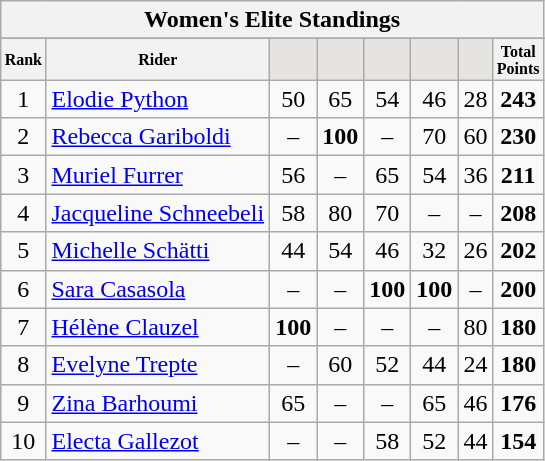<table class="wikitable sortable">
<tr>
<th colspan=27 align="center">Women's Elite Standings</th>
</tr>
<tr>
</tr>
<tr style="font-size:8pt;font-weight:bold">
<th align="center">Rank</th>
<th align="center">Rider</th>
<th class=unsortable style="background:#E5E4E2;"><small></small></th>
<th class=unsortable style="background:#E5E4E2;"><small></small></th>
<th class=unsortable style="background:#E5E4E2;"><small></small></th>
<th class=unsortable style="background:#E5E4E2;"><small></small></th>
<th class=unsortable style="background:#E5E4E2;"><small></small></th>
<th align="center">Total<br>Points</th>
</tr>
<tr>
<td align=center>1</td>
<td> <a href='#'>Elodie Python</a></td>
<td align=center>50</td>
<td align=center>65</td>
<td align=center>54</td>
<td align=center>46</td>
<td align=center>28</td>
<td align=center><strong>243</strong></td>
</tr>
<tr>
<td align=center>2</td>
<td> <a href='#'>Rebecca Gariboldi</a></td>
<td align=center>–</td>
<td align=center><strong>100</strong></td>
<td align=center>–</td>
<td align=center>70</td>
<td align=center>60</td>
<td align=center><strong>230</strong></td>
</tr>
<tr>
<td align=center>3</td>
<td> <a href='#'>Muriel Furrer</a></td>
<td align=center>56</td>
<td align=center>–</td>
<td align=center>65</td>
<td align=center>54</td>
<td align=center>36</td>
<td align=center><strong>211</strong></td>
</tr>
<tr>
<td align=center>4</td>
<td> <a href='#'>Jacqueline Schneebeli</a></td>
<td align=center>58</td>
<td align=center>80</td>
<td align=center>70</td>
<td align=center>–</td>
<td align=center>–</td>
<td align=center><strong>208</strong></td>
</tr>
<tr>
<td align=center>5</td>
<td> <a href='#'>Michelle Schätti</a></td>
<td align=center>44</td>
<td align=center>54</td>
<td align=center>46</td>
<td align=center>32</td>
<td align=center>26</td>
<td align=center><strong>202</strong></td>
</tr>
<tr>
<td align=center>6</td>
<td> <a href='#'>Sara Casasola</a></td>
<td align=center>–</td>
<td align=center>–</td>
<td align=center><strong>100</strong></td>
<td align=center><strong>100</strong></td>
<td align=center>–</td>
<td align=center><strong>200</strong></td>
</tr>
<tr>
<td align=center>7</td>
<td> <a href='#'>Hélène Clauzel</a></td>
<td align=center><strong>100</strong></td>
<td align=center>–</td>
<td align=center>–</td>
<td align=center>–</td>
<td align=center>80</td>
<td align=center><strong>180</strong></td>
</tr>
<tr>
<td align=center>8</td>
<td> <a href='#'>Evelyne Trepte</a></td>
<td align=center>–</td>
<td align=center>60</td>
<td align=center>52</td>
<td align=center>44</td>
<td align=center>24</td>
<td align=center><strong>180</strong></td>
</tr>
<tr>
<td align=center>9</td>
<td> <a href='#'>Zina Barhoumi</a></td>
<td align=center>65</td>
<td align=center>–</td>
<td align=center>–</td>
<td align=center>65</td>
<td align=center>46</td>
<td align=center><strong>176</strong></td>
</tr>
<tr>
<td align=center>10</td>
<td> <a href='#'>Electa Gallezot</a></td>
<td align=center>–</td>
<td align=center>–</td>
<td align=center>58</td>
<td align=center>52</td>
<td align=center>44</td>
<td align=center><strong>154</strong></td>
</tr>
</table>
